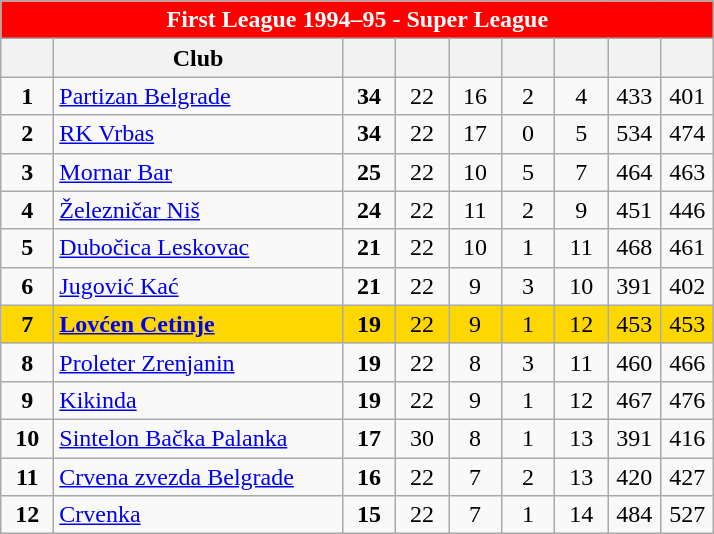<table class="wikitable" style="text-align:center">
<tr>
<th colspan=10 style="background:red;color:white;">First League 1994–95 - Super League</th>
</tr>
<tr>
<th width=28></th>
<th width=185>Club</th>
<th width=28></th>
<th width=28></th>
<th width=28></th>
<th width=28></th>
<th width=28></th>
<th width=28></th>
<th width=28></th>
</tr>
<tr>
<td><strong>1</strong></td>
<td align=left><a href='#'>Partizan Belgrade</a></td>
<td><strong>34</strong></td>
<td>22</td>
<td>16</td>
<td>2</td>
<td>4</td>
<td>433</td>
<td>401</td>
</tr>
<tr>
<td><strong>2</strong></td>
<td align=left><a href='#'>RK Vrbas</a></td>
<td><strong>34</strong></td>
<td>22</td>
<td>17</td>
<td>0</td>
<td>5</td>
<td>534</td>
<td>474</td>
</tr>
<tr>
<td><strong>3</strong></td>
<td align=left><a href='#'>Mornar Bar</a></td>
<td><strong>25</strong></td>
<td>22</td>
<td>10</td>
<td>5</td>
<td>7</td>
<td>464</td>
<td>463</td>
</tr>
<tr>
<td><strong>4</strong></td>
<td align=left><a href='#'>Železničar Niš</a></td>
<td><strong>24</strong></td>
<td>22</td>
<td>11</td>
<td>2</td>
<td>9</td>
<td>451</td>
<td>446</td>
</tr>
<tr>
<td><strong>5</strong></td>
<td align=left><a href='#'>Dubočica Leskovac</a></td>
<td><strong>21</strong></td>
<td>22</td>
<td>10</td>
<td>1</td>
<td>11</td>
<td>468</td>
<td>461</td>
</tr>
<tr>
<td><strong>6</strong></td>
<td align=left><a href='#'>Jugović Kać</a></td>
<td><strong>21</strong></td>
<td>22</td>
<td>9</td>
<td>3</td>
<td>10</td>
<td>391</td>
<td>402</td>
</tr>
<tr style="background:gold;">
<td><strong>7</strong></td>
<td align=left><strong><a href='#'>Lovćen Cetinje</a></strong></td>
<td><strong>19</strong></td>
<td>22</td>
<td>9</td>
<td>1</td>
<td>12</td>
<td>453</td>
<td>453</td>
</tr>
<tr>
<td><strong>8</strong></td>
<td align=left><a href='#'>Proleter Zrenjanin</a></td>
<td><strong>19</strong></td>
<td>22</td>
<td>8</td>
<td>3</td>
<td>11</td>
<td>460</td>
<td>466</td>
</tr>
<tr>
<td><strong>9</strong></td>
<td align=left><a href='#'>Kikinda</a></td>
<td><strong>19</strong></td>
<td>22</td>
<td>9</td>
<td>1</td>
<td>12</td>
<td>467</td>
<td>476</td>
</tr>
<tr>
<td><strong>10</strong></td>
<td align=left><a href='#'>Sintelon Bačka Palanka</a></td>
<td><strong>17</strong></td>
<td>30</td>
<td>8</td>
<td>1</td>
<td>13</td>
<td>391</td>
<td>416</td>
</tr>
<tr>
<td><strong>11</strong></td>
<td align=left><a href='#'>Crvena zvezda Belgrade</a></td>
<td><strong>16</strong></td>
<td>22</td>
<td>7</td>
<td>2</td>
<td>13</td>
<td>420</td>
<td>427</td>
</tr>
<tr>
<td><strong>12</strong></td>
<td align=left><a href='#'>Crvenka</a></td>
<td><strong>15</strong></td>
<td>22</td>
<td>7</td>
<td>1</td>
<td>14</td>
<td>484</td>
<td>527</td>
</tr>
</table>
